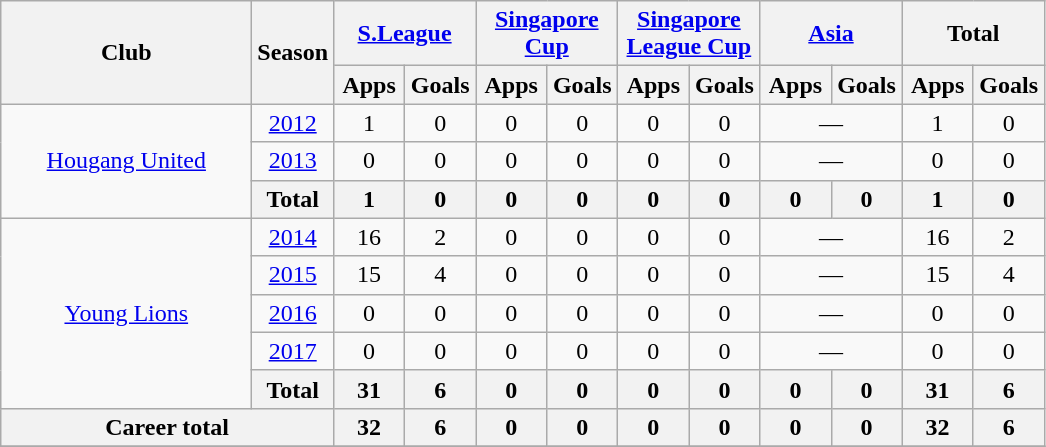<table class="wikitable" style="text-align:center">
<tr>
<th rowspan=2 width=160>Club</th>
<th rowspan=2>Season</th>
<th colspan=2><a href='#'>S.League</a></th>
<th colspan=2><a href='#'>Singapore Cup</a></th>
<th colspan=2><a href='#'>Singapore<br>League Cup</a></th>
<th colspan="2"><a href='#'>Asia</a></th>
<th colspan=2>Total</th>
</tr>
<tr>
<th width=40>Apps</th>
<th width=40>Goals</th>
<th width=40>Apps</th>
<th width=40>Goals</th>
<th width=40>Apps</th>
<th width=40>Goals</th>
<th width=40>Apps</th>
<th width=40>Goals</th>
<th width=40>Apps</th>
<th width=40>Goals</th>
</tr>
<tr>
<td rowspan=3><a href='#'>Hougang United</a></td>
<td><a href='#'>2012</a></td>
<td>1</td>
<td>0</td>
<td>0</td>
<td>0</td>
<td>0</td>
<td>0</td>
<td colspan='2'>—</td>
<td>1</td>
<td>0</td>
</tr>
<tr>
<td><a href='#'>2013</a></td>
<td>0</td>
<td>0</td>
<td>0</td>
<td>0</td>
<td>0</td>
<td>0</td>
<td colspan='2'>—</td>
<td>0</td>
<td>0</td>
</tr>
<tr>
<th>Total</th>
<th>1</th>
<th>0</th>
<th>0</th>
<th>0</th>
<th>0</th>
<th>0</th>
<th>0</th>
<th>0</th>
<th>1</th>
<th>0</th>
</tr>
<tr>
<td rowspan=5><a href='#'>Young Lions</a></td>
<td><a href='#'>2014</a></td>
<td>16</td>
<td>2</td>
<td>0</td>
<td>0</td>
<td>0</td>
<td>0</td>
<td colspan='2'>—</td>
<td>16</td>
<td>2</td>
</tr>
<tr>
<td><a href='#'>2015</a></td>
<td>15</td>
<td>4</td>
<td>0</td>
<td>0</td>
<td>0</td>
<td>0</td>
<td colspan='2'>—</td>
<td>15</td>
<td>4</td>
</tr>
<tr>
<td><a href='#'>2016</a></td>
<td>0</td>
<td>0</td>
<td>0</td>
<td>0</td>
<td>0</td>
<td>0</td>
<td colspan='2'>—</td>
<td>0</td>
<td>0</td>
</tr>
<tr>
<td><a href='#'>2017</a></td>
<td>0</td>
<td>0</td>
<td>0</td>
<td>0</td>
<td>0</td>
<td>0</td>
<td colspan='2'>—</td>
<td>0</td>
<td>0</td>
</tr>
<tr>
<th>Total</th>
<th>31</th>
<th>6</th>
<th>0</th>
<th>0</th>
<th>0</th>
<th>0</th>
<th>0</th>
<th>0</th>
<th>31</th>
<th>6</th>
</tr>
<tr>
<th colspan="2">Career total</th>
<th>32</th>
<th>6</th>
<th>0</th>
<th>0</th>
<th>0</th>
<th>0</th>
<th>0</th>
<th>0</th>
<th>32</th>
<th>6</th>
</tr>
<tr>
</tr>
</table>
